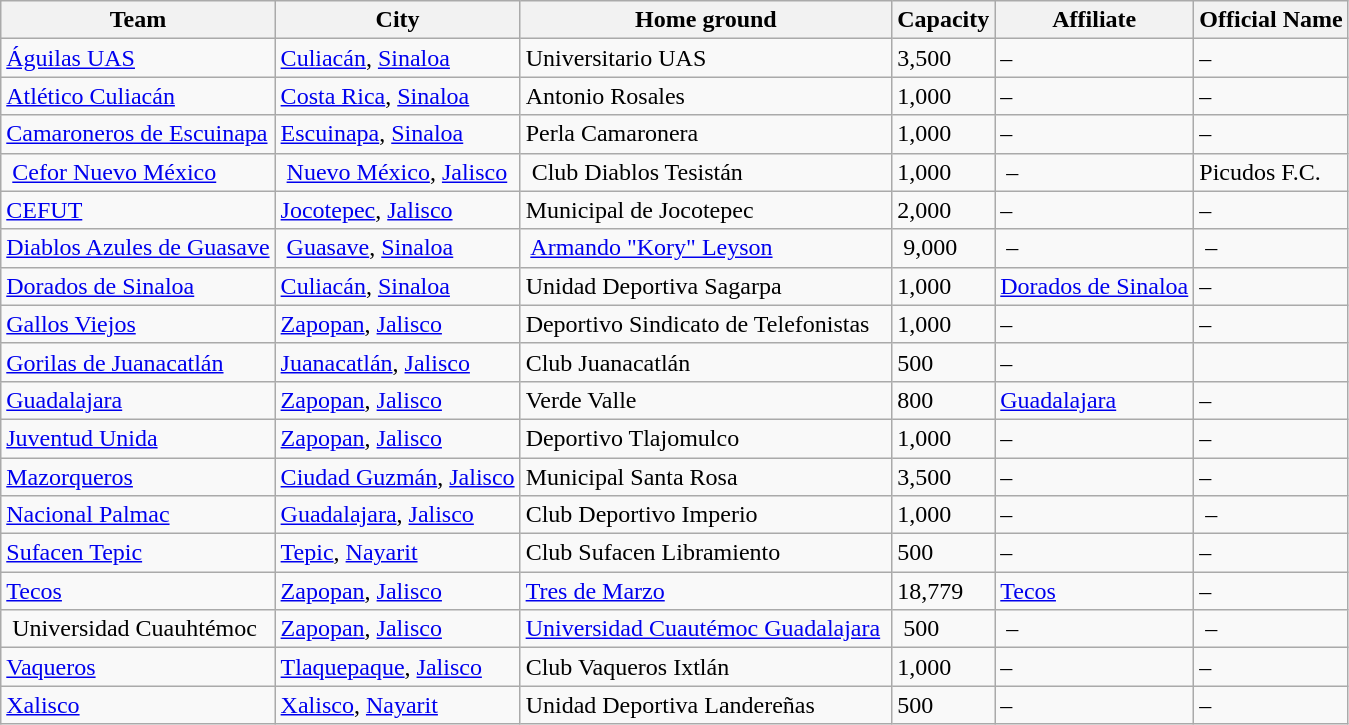<table class="wikitable sortable">
<tr>
<th>Team</th>
<th>City</th>
<th>Home ground</th>
<th>Capacity</th>
<th>Affiliate</th>
<th>Official Name</th>
</tr>
<tr>
<td><a href='#'>Águilas UAS</a></td>
<td><a href='#'>Culiacán</a>, <a href='#'>Sinaloa</a></td>
<td>Universitario UAS</td>
<td>3,500</td>
<td>–</td>
<td>–</td>
</tr>
<tr>
<td><a href='#'>Atlético Culiacán</a></td>
<td><a href='#'>Costa Rica</a>, <a href='#'>Sinaloa</a></td>
<td>Antonio Rosales</td>
<td>1,000</td>
<td>–</td>
<td>–</td>
</tr>
<tr>
<td><a href='#'>Camaroneros de Escuinapa</a></td>
<td><a href='#'>Escuinapa</a>, <a href='#'>Sinaloa</a></td>
<td>Perla Camaronera</td>
<td>1,000</td>
<td>–</td>
<td>–</td>
</tr>
<tr>
<td> <a href='#'>Cefor Nuevo México</a> </td>
<td> <a href='#'>Nuevo México</a>, <a href='#'>Jalisco</a> </td>
<td> Club Diablos Tesistán </td>
<td>1,000</td>
<td> – </td>
<td>Picudos F.C.</td>
</tr>
<tr>
<td><a href='#'>CEFUT</a></td>
<td><a href='#'>Jocotepec</a>, <a href='#'>Jalisco</a></td>
<td>Municipal de Jocotepec</td>
<td>2,000</td>
<td>–</td>
<td>–</td>
</tr>
<tr>
<td><a href='#'>Diablos Azules de Guasave</a></td>
<td> <a href='#'>Guasave</a>, <a href='#'>Sinaloa</a> </td>
<td> <a href='#'>Armando "Kory" Leyson</a> </td>
<td> 9,000</td>
<td> – </td>
<td> –</td>
</tr>
<tr>
<td><a href='#'>Dorados de Sinaloa</a></td>
<td><a href='#'>Culiacán</a>, <a href='#'>Sinaloa</a></td>
<td>Unidad Deportiva Sagarpa</td>
<td>1,000</td>
<td><a href='#'>Dorados de Sinaloa</a></td>
<td>–</td>
</tr>
<tr>
<td><a href='#'>Gallos Viejos</a></td>
<td><a href='#'>Zapopan</a>, <a href='#'>Jalisco</a></td>
<td>Deportivo Sindicato de Telefonistas</td>
<td>1,000</td>
<td>–</td>
<td>–</td>
</tr>
<tr>
<td><a href='#'>Gorilas de Juanacatlán</a></td>
<td><a href='#'>Juanacatlán</a>, <a href='#'>Jalisco</a></td>
<td>Club Juanacatlán</td>
<td>500</td>
<td>–</td>
</tr>
<tr>
<td><a href='#'>Guadalajara</a></td>
<td><a href='#'>Zapopan</a>, <a href='#'>Jalisco</a></td>
<td>Verde Valle</td>
<td>800</td>
<td><a href='#'>Guadalajara</a></td>
<td>–</td>
</tr>
<tr>
<td><a href='#'>Juventud Unida</a></td>
<td><a href='#'>Zapopan</a>, <a href='#'>Jalisco</a></td>
<td>Deportivo Tlajomulco</td>
<td>1,000</td>
<td>–</td>
<td>–</td>
</tr>
<tr>
<td><a href='#'>Mazorqueros</a></td>
<td><a href='#'>Ciudad Guzmán</a>, <a href='#'>Jalisco</a></td>
<td>Municipal Santa Rosa</td>
<td>3,500</td>
<td>–</td>
<td>–</td>
</tr>
<tr>
<td><a href='#'>Nacional Palmac</a></td>
<td><a href='#'>Guadalajara</a>, <a href='#'>Jalisco</a></td>
<td>Club Deportivo Imperio</td>
<td>1,000</td>
<td>–</td>
<td> –</td>
</tr>
<tr>
<td><a href='#'>Sufacen Tepic</a></td>
<td><a href='#'>Tepic</a>, <a href='#'>Nayarit</a></td>
<td>Club Sufacen Libramiento</td>
<td>500</td>
<td>–</td>
<td>–</td>
</tr>
<tr>
<td><a href='#'>Tecos</a></td>
<td><a href='#'>Zapopan</a>, <a href='#'>Jalisco</a></td>
<td><a href='#'>Tres de Marzo</a></td>
<td>18,779</td>
<td><a href='#'>Tecos</a></td>
<td>–</td>
</tr>
<tr>
<td> Universidad Cuauhtémoc</td>
<td><a href='#'>Zapopan</a>, <a href='#'>Jalisco</a></td>
<td><a href='#'>Universidad Cuautémoc Guadalajara</a> </td>
<td> 500</td>
<td> – </td>
<td> –</td>
</tr>
<tr>
<td><a href='#'>Vaqueros</a></td>
<td><a href='#'>Tlaquepaque</a>, <a href='#'>Jalisco</a></td>
<td>Club Vaqueros Ixtlán</td>
<td>1,000</td>
<td>–</td>
<td>–</td>
</tr>
<tr>
<td><a href='#'>Xalisco</a></td>
<td><a href='#'>Xalisco</a>, <a href='#'>Nayarit</a></td>
<td>Unidad Deportiva Landereñas</td>
<td>500</td>
<td>–</td>
<td>–</td>
</tr>
</table>
